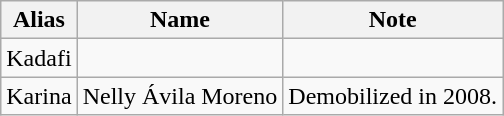<table class="wikitable">
<tr>
<th>Alias</th>
<th>Name</th>
<th>Note</th>
</tr>
<tr>
<td>Kadafi</td>
<td></td>
<td></td>
</tr>
<tr>
<td>Karina</td>
<td>Nelly Ávila Moreno</td>
<td>Demobilized in 2008.</td>
</tr>
</table>
